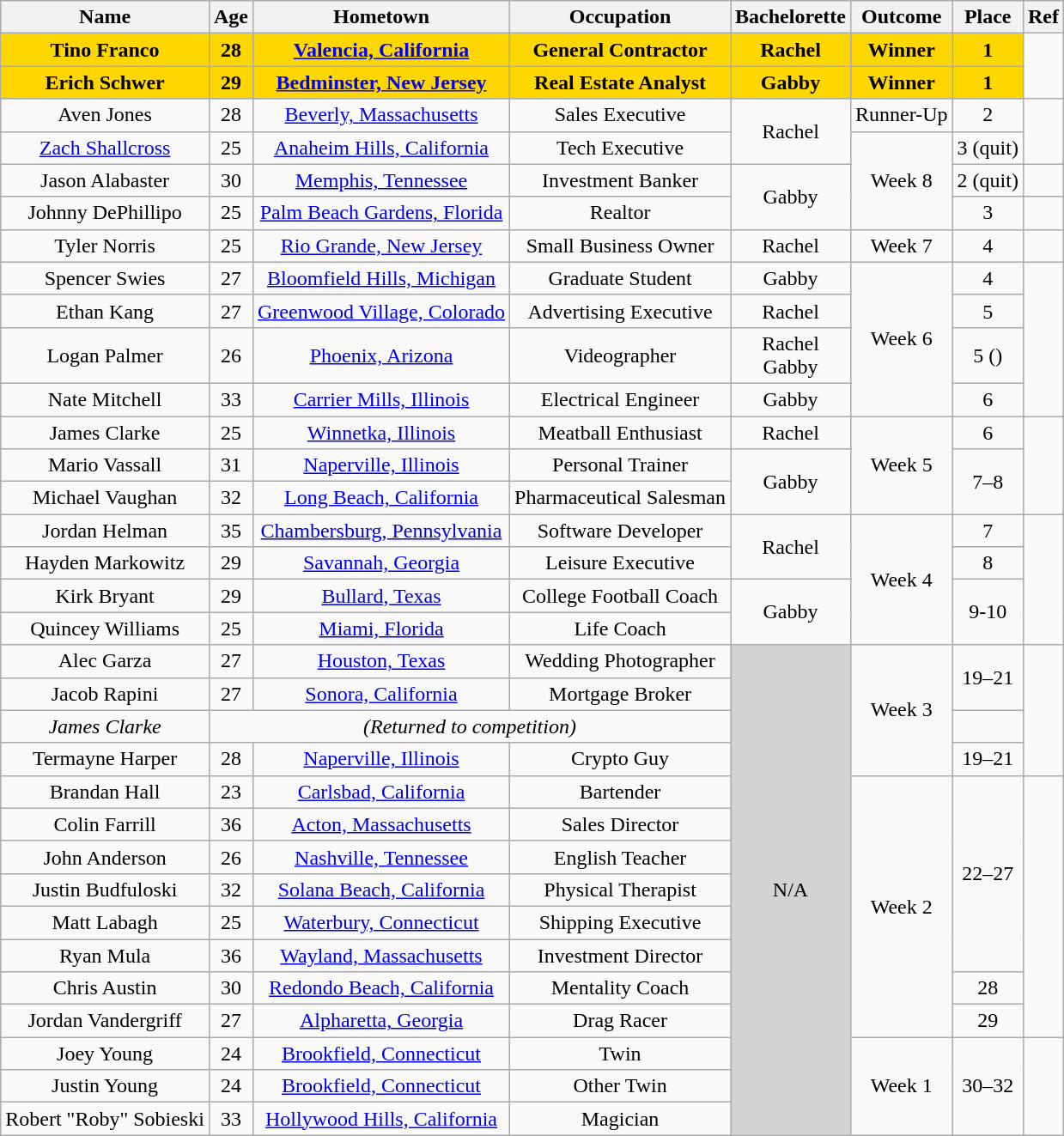<table class="wikitable sortable" style="text-align:center; ">
<tr>
<th>Name</th>
<th>Age</th>
<th>Hometown</th>
<th>Occupation</th>
<th>Bachelorette</th>
<th>Outcome</th>
<th>Place</th>
<th>Ref</th>
</tr>
<tr>
<td bgcolor="gold"><strong>Tino Franco</strong></td>
<td bgcolor="gold"><strong>28</strong></td>
<td bgcolor="gold"><strong><a href='#'>Valencia, California</a></strong></td>
<td bgcolor="gold"><strong>General Contractor</strong></td>
<td bgcolor="gold"><strong>Rachel</strong></td>
<td bgcolor="gold"><strong>Winner</strong></td>
<td bgcolor="gold"><strong>1</strong></td>
<td rowspan="2"></td>
</tr>
<tr>
<td bgcolor="gold"><strong>Erich Schwer</strong></td>
<td bgcolor="gold"><strong>29</strong></td>
<td bgcolor="gold"><strong><a href='#'>Bedminster, New Jersey</a></strong></td>
<td bgcolor="gold"><strong>Real Estate Analyst</strong></td>
<td bgcolor="gold"><strong>Gabby</strong></td>
<td bgcolor="gold"><strong>Winner</strong></td>
<td bgcolor="gold"><strong>1</strong></td>
</tr>
<tr>
<td>Aven Jones</td>
<td>28</td>
<td><a href='#'>Beverly, Massachusetts</a></td>
<td>Sales Executive</td>
<td rowspan="2">Rachel</td>
<td>Runner-Up</td>
<td>2</td>
<td rowspan="2"></td>
</tr>
<tr>
<td><a href='#'>Zach Shallcross</a></td>
<td>25</td>
<td><a href='#'>Anaheim Hills, California</a></td>
<td>Tech Executive</td>
<td rowspan="3">Week 8</td>
<td>3 (quit)</td>
</tr>
<tr>
<td>Jason Alabaster</td>
<td>30</td>
<td><a href='#'>Memphis, Tennessee</a></td>
<td>Investment Banker</td>
<td rowspan="2">Gabby</td>
<td>2 (quit)</td>
<td></td>
</tr>
<tr>
<td>Johnny DePhillipo</td>
<td>25</td>
<td><a href='#'>Palm Beach Gardens, Florida</a></td>
<td>Realtor</td>
<td>3</td>
<td></td>
</tr>
<tr>
<td>Tyler Norris</td>
<td>25</td>
<td><a href='#'>Rio Grande, New Jersey</a></td>
<td>Small Business Owner</td>
<td>Rachel</td>
<td>Week 7</td>
<td>4</td>
<td></td>
</tr>
<tr>
<td>Spencer Swies</td>
<td>27</td>
<td><a href='#'>Bloomfield Hills, Michigan</a></td>
<td>Graduate Student</td>
<td>Gabby</td>
<td rowspan="4">Week 6</td>
<td>4</td>
<td rowspan="4"></td>
</tr>
<tr>
<td>Ethan Kang</td>
<td>27</td>
<td><a href='#'>Greenwood Village, Colorado</a></td>
<td>Advertising Executive</td>
<td>Rachel</td>
<td>5</td>
</tr>
<tr>
<td>Logan Palmer</td>
<td>26</td>
<td><a href='#'>Phoenix, Arizona</a></td>
<td>Videographer</td>
<td>Rachel <br>Gabby </td>
<td>5 ()</td>
</tr>
<tr>
<td>Nate Mitchell</td>
<td>33</td>
<td><a href='#'>Carrier Mills, Illinois</a></td>
<td>Electrical Engineer</td>
<td>Gabby</td>
<td>6</td>
</tr>
<tr>
<td>James Clarke</td>
<td>25</td>
<td><a href='#'>Winnetka, Illinois</a></td>
<td>Meatball Enthusiast</td>
<td>Rachel</td>
<td rowspan="3">Week 5</td>
<td>6</td>
<td rowspan="3"></td>
</tr>
<tr>
<td>Mario Vassall</td>
<td>31</td>
<td><a href='#'>Naperville, Illinois</a></td>
<td>Personal Trainer</td>
<td rowspan="2">Gabby</td>
<td rowspan="2">7–8</td>
</tr>
<tr>
<td>Michael Vaughan</td>
<td>32</td>
<td><a href='#'>Long Beach, California</a></td>
<td>Pharmaceutical Salesman</td>
</tr>
<tr>
<td>Jordan Helman</td>
<td>35</td>
<td><a href='#'>Chambersburg, Pennsylvania</a></td>
<td>Software Developer</td>
<td rowspan="2">Rachel</td>
<td rowspan="4">Week 4</td>
<td>7</td>
<td rowspan="4"></td>
</tr>
<tr>
<td>Hayden Markowitz</td>
<td>29</td>
<td><a href='#'>Savannah, Georgia</a></td>
<td>Leisure Executive</td>
<td>8</td>
</tr>
<tr>
<td>Kirk Bryant</td>
<td>29</td>
<td><a href='#'>Bullard, Texas</a></td>
<td>College Football Coach</td>
<td rowspan="2">Gabby</td>
<td rowspan="2">9-10</td>
</tr>
<tr>
<td>Quincey Williams</td>
<td>25</td>
<td><a href='#'>Miami, Florida</a></td>
<td>Life Coach</td>
</tr>
<tr>
<td>Alec Garza</td>
<td>27</td>
<td><a href='#'>Houston, Texas</a></td>
<td>Wedding Photographer</td>
<td rowspan="16" bgcolor="lightgray">N/A</td>
<td rowspan="4">Week 3</td>
<td rowspan="2">19–21</td>
<td rowspan="4"></td>
</tr>
<tr>
<td>Jacob Rapini</td>
<td>27</td>
<td><a href='#'>Sonora, California</a></td>
<td>Mortgage Broker</td>
</tr>
<tr>
<td><em>James Clarke</em></td>
<td colspan="3"><em>(Returned to competition)</em></td>
<td></td>
</tr>
<tr>
<td>Termayne Harper</td>
<td>28</td>
<td><a href='#'>Naperville, Illinois</a></td>
<td>Crypto Guy</td>
<td>19–21</td>
</tr>
<tr>
<td>Brandan Hall</td>
<td>23</td>
<td><a href='#'>Carlsbad, California</a></td>
<td>Bartender</td>
<td rowspan="8">Week 2</td>
<td rowspan="6">22–27</td>
<td rowspan="8"></td>
</tr>
<tr>
<td>Colin Farrill</td>
<td>36</td>
<td><a href='#'>Acton, Massachusetts</a></td>
<td>Sales Director</td>
</tr>
<tr>
<td>John Anderson</td>
<td>26</td>
<td><a href='#'>Nashville, Tennessee</a></td>
<td>English Teacher</td>
</tr>
<tr>
<td>Justin Budfuloski</td>
<td>32</td>
<td><a href='#'>Solana Beach, California</a></td>
<td>Physical Therapist</td>
</tr>
<tr>
<td>Matt Labagh</td>
<td>25</td>
<td><a href='#'>Waterbury, Connecticut</a></td>
<td>Shipping Executive</td>
</tr>
<tr>
<td>Ryan Mula</td>
<td>36</td>
<td><a href='#'>Wayland, Massachusetts</a></td>
<td>Investment Director</td>
</tr>
<tr>
<td>Chris Austin</td>
<td>30</td>
<td><a href='#'>Redondo Beach, California</a></td>
<td>Mentality Coach</td>
<td>28</td>
</tr>
<tr>
<td>Jordan Vandergriff</td>
<td>27</td>
<td><a href='#'>Alpharetta, Georgia</a></td>
<td>Drag Racer</td>
<td>29</td>
</tr>
<tr>
<td>Joey Young</td>
<td>24</td>
<td><a href='#'>Brookfield, Connecticut</a></td>
<td>Twin</td>
<td rowspan="3">Week 1</td>
<td rowspan="3">30–32</td>
<td rowspan="3"></td>
</tr>
<tr>
<td>Justin Young</td>
<td>24</td>
<td><a href='#'>Brookfield, Connecticut</a></td>
<td>Other Twin</td>
</tr>
<tr>
<td>Robert "Roby" Sobieski</td>
<td>33</td>
<td><a href='#'>Hollywood Hills, California</a></td>
<td>Magician</td>
</tr>
</table>
